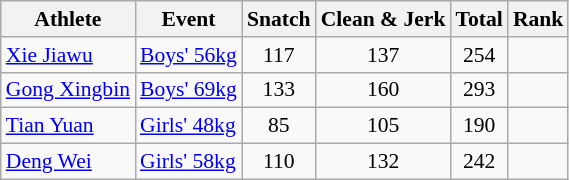<table class="wikitable" style="font-size:90%">
<tr>
<th>Athlete</th>
<th>Event</th>
<th>Snatch</th>
<th>Clean & Jerk</th>
<th>Total</th>
<th>Rank</th>
</tr>
<tr>
<td><a href='#'>Xie Jiawu</a></td>
<td><a href='#'>Boys' 56kg</a></td>
<td align=center>117</td>
<td align=center>137</td>
<td align=center>254</td>
<td align=center></td>
</tr>
<tr>
<td><a href='#'>Gong Xingbin</a></td>
<td><a href='#'>Boys' 69kg</a></td>
<td align=center>133</td>
<td align=center>160</td>
<td align=center>293</td>
<td align=center></td>
</tr>
<tr>
<td><a href='#'>Tian Yuan</a></td>
<td><a href='#'>Girls' 48kg</a></td>
<td align=center>85</td>
<td align=center>105</td>
<td align=center>190</td>
<td align=center></td>
</tr>
<tr>
<td><a href='#'>Deng Wei</a></td>
<td><a href='#'>Girls' 58kg</a></td>
<td align=center>110</td>
<td align=center>132</td>
<td align=center>242</td>
<td align=center></td>
</tr>
</table>
